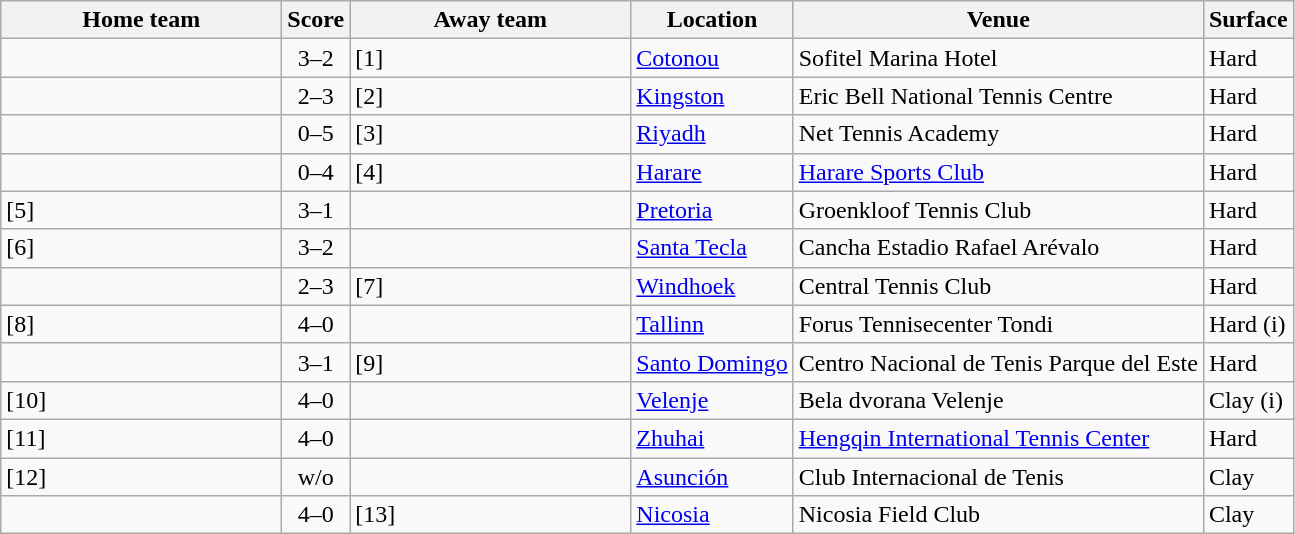<table class="wikitable nowrap">
<tr>
<th width=180>Home team</th>
<th>Score</th>
<th width=180>Away team</th>
<th>Location</th>
<th>Venue</th>
<th>Surface</th>
</tr>
<tr>
<td><strong></strong></td>
<td align=center>3–2</td>
<td> [1]</td>
<td><a href='#'>Cotonou</a></td>
<td>Sofitel Marina Hotel</td>
<td>Hard</td>
</tr>
<tr>
<td></td>
<td align=center>2–3</td>
<td><strong></strong> [2]</td>
<td><a href='#'>Kingston</a></td>
<td>Eric Bell National Tennis Centre</td>
<td>Hard</td>
</tr>
<tr>
<td></td>
<td align=center>0–5</td>
<td><strong></strong> [3]</td>
<td><a href='#'>Riyadh</a></td>
<td>Net Tennis Academy</td>
<td>Hard</td>
</tr>
<tr>
<td></td>
<td align=center>0–4</td>
<td><strong></strong> [4]</td>
<td><a href='#'>Harare</a></td>
<td><a href='#'>Harare Sports Club</a></td>
<td>Hard</td>
</tr>
<tr>
<td><strong></strong> [5]</td>
<td align=center>3–1</td>
<td></td>
<td><a href='#'>Pretoria</a></td>
<td>Groenkloof Tennis Club</td>
<td>Hard</td>
</tr>
<tr>
<td><strong></strong> [6]</td>
<td align=center>3–2</td>
<td></td>
<td><a href='#'>Santa Tecla</a></td>
<td>Cancha Estadio Rafael Arévalo</td>
<td>Hard</td>
</tr>
<tr>
<td></td>
<td align=center>2–3</td>
<td><strong></strong> [7]</td>
<td><a href='#'>Windhoek</a></td>
<td>Central Tennis Club</td>
<td>Hard</td>
</tr>
<tr>
<td><strong></strong> [8]</td>
<td align=center>4–0</td>
<td></td>
<td><a href='#'>Tallinn</a></td>
<td>Forus Tennisecenter Tondi</td>
<td>Hard (i)</td>
</tr>
<tr>
<td><strong></strong></td>
<td align=center>3–1</td>
<td> [9]</td>
<td><a href='#'>Santo Domingo</a></td>
<td>Centro Nacional de Tenis Parque del Este</td>
<td>Hard</td>
</tr>
<tr>
<td><strong></strong> [10]</td>
<td align=center>4–0</td>
<td></td>
<td><a href='#'>Velenje</a></td>
<td>Bela dvorana Velenje</td>
<td>Clay (i)</td>
</tr>
<tr>
<td><strong></strong> [11]</td>
<td align=center>4–0</td>
<td></td>
<td><a href='#'>Zhuhai</a></td>
<td><a href='#'>Hengqin International Tennis Center</a></td>
<td>Hard</td>
</tr>
<tr>
<td><strong></strong> [12]</td>
<td align=center>w/o</td>
<td></td>
<td><a href='#'>Asunción</a></td>
<td>Club Internacional de Tenis</td>
<td>Clay</td>
</tr>
<tr>
<td><strong></strong></td>
<td align=center>4–0</td>
<td> [13]</td>
<td><a href='#'>Nicosia</a></td>
<td>Nicosia Field Club</td>
<td>Clay</td>
</tr>
</table>
